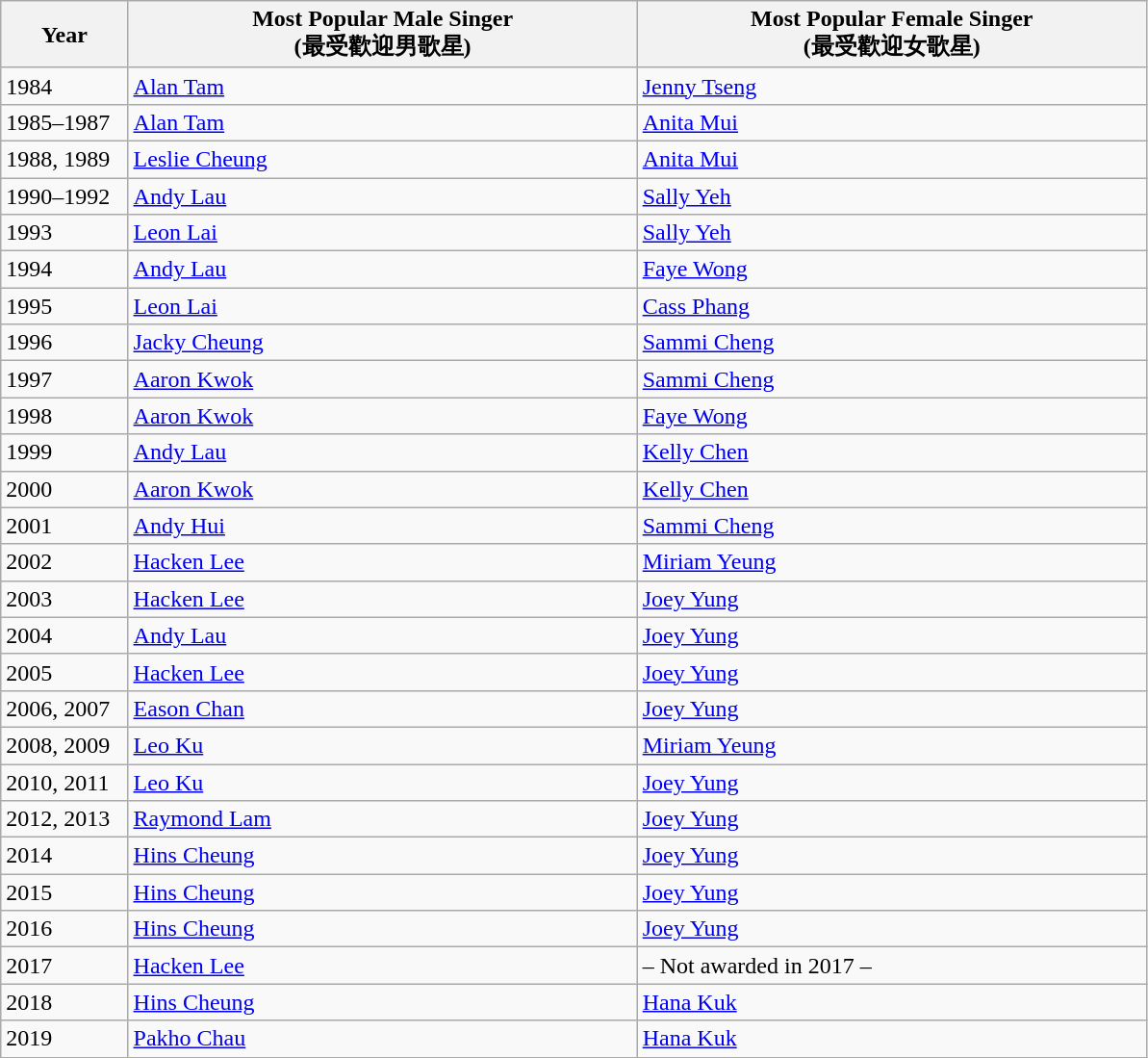<table class="wikitable">
<tr>
<th width=10%>Year</th>
<th width=40%>Most Popular Male Singer<br>(最受歡迎男歌星)</th>
<th width=40%>Most Popular Female Singer<br>(最受歡迎女歌星)</th>
</tr>
<tr>
<td>1984</td>
<td><a href='#'>Alan Tam</a></td>
<td><a href='#'>Jenny Tseng</a></td>
</tr>
<tr>
<td>1985–1987</td>
<td><a href='#'>Alan Tam</a></td>
<td><a href='#'>Anita Mui</a></td>
</tr>
<tr>
<td>1988, 1989</td>
<td><a href='#'>Leslie Cheung</a></td>
<td><a href='#'>Anita Mui</a></td>
</tr>
<tr>
<td>1990–1992</td>
<td><a href='#'>Andy Lau</a></td>
<td><a href='#'>Sally Yeh</a></td>
</tr>
<tr>
<td>1993</td>
<td><a href='#'>Leon Lai</a></td>
<td><a href='#'>Sally Yeh</a></td>
</tr>
<tr>
<td>1994</td>
<td><a href='#'>Andy Lau</a></td>
<td><a href='#'>Faye Wong</a></td>
</tr>
<tr>
<td>1995</td>
<td><a href='#'>Leon Lai</a></td>
<td><a href='#'>Cass Phang</a></td>
</tr>
<tr>
<td>1996</td>
<td><a href='#'>Jacky Cheung</a></td>
<td><a href='#'>Sammi Cheng</a></td>
</tr>
<tr>
<td>1997</td>
<td><a href='#'>Aaron Kwok</a></td>
<td><a href='#'>Sammi Cheng</a></td>
</tr>
<tr>
<td>1998</td>
<td><a href='#'>Aaron Kwok</a></td>
<td><a href='#'>Faye Wong</a></td>
</tr>
<tr>
<td>1999</td>
<td><a href='#'>Andy Lau</a></td>
<td><a href='#'>Kelly Chen</a></td>
</tr>
<tr>
<td>2000</td>
<td><a href='#'>Aaron Kwok</a></td>
<td><a href='#'>Kelly Chen</a></td>
</tr>
<tr>
<td>2001</td>
<td><a href='#'>Andy Hui</a></td>
<td><a href='#'>Sammi Cheng</a></td>
</tr>
<tr>
<td>2002</td>
<td><a href='#'>Hacken Lee</a></td>
<td><a href='#'>Miriam Yeung</a></td>
</tr>
<tr>
<td>2003</td>
<td><a href='#'>Hacken Lee</a></td>
<td><a href='#'>Joey Yung</a></td>
</tr>
<tr>
<td>2004</td>
<td><a href='#'>Andy Lau</a></td>
<td><a href='#'>Joey Yung</a></td>
</tr>
<tr>
<td>2005</td>
<td><a href='#'>Hacken Lee</a></td>
<td><a href='#'>Joey Yung</a></td>
</tr>
<tr>
<td>2006, 2007</td>
<td><a href='#'>Eason Chan</a></td>
<td><a href='#'>Joey Yung</a></td>
</tr>
<tr>
<td>2008, 2009</td>
<td><a href='#'>Leo Ku</a></td>
<td><a href='#'>Miriam Yeung</a></td>
</tr>
<tr>
<td>2010, 2011</td>
<td><a href='#'>Leo Ku</a></td>
<td><a href='#'>Joey Yung</a></td>
</tr>
<tr>
<td>2012, 2013</td>
<td><a href='#'>Raymond Lam</a></td>
<td><a href='#'>Joey Yung</a></td>
</tr>
<tr>
<td>2014</td>
<td><a href='#'>Hins Cheung</a></td>
<td><a href='#'>Joey Yung</a></td>
</tr>
<tr>
<td>2015</td>
<td><a href='#'>Hins Cheung</a></td>
<td><a href='#'>Joey Yung</a></td>
</tr>
<tr>
<td>2016</td>
<td><a href='#'>Hins Cheung</a></td>
<td><a href='#'>Joey Yung</a></td>
</tr>
<tr>
<td>2017</td>
<td><a href='#'>Hacken Lee</a></td>
<td>– Not awarded in 2017 –</td>
</tr>
<tr>
<td>2018</td>
<td><a href='#'>Hins Cheung</a></td>
<td><a href='#'>Hana Kuk</a></td>
</tr>
<tr>
<td>2019</td>
<td><a href='#'>Pakho Chau</a></td>
<td><a href='#'>Hana Kuk</a></td>
</tr>
</table>
